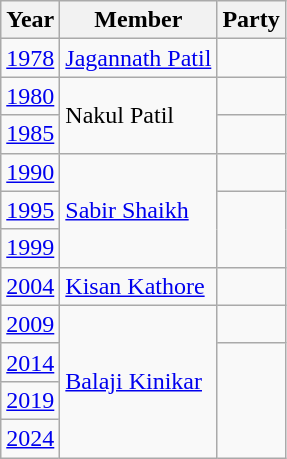<table class="wikitable">
<tr>
<th>Year</th>
<th>Member</th>
<th colspan="2">Party</th>
</tr>
<tr>
<td><a href='#'>1978</a></td>
<td><a href='#'>Jagannath Patil</a></td>
<td></td>
</tr>
<tr>
<td><a href='#'>1980</a></td>
<td rowspan="2">Nakul Patil</td>
<td></td>
</tr>
<tr>
<td><a href='#'>1985</a></td>
<td></td>
</tr>
<tr>
<td><a href='#'>1990</a></td>
<td rowspan="3"><a href='#'>Sabir Shaikh</a></td>
<td></td>
</tr>
<tr>
<td><a href='#'>1995</a></td>
</tr>
<tr>
<td><a href='#'>1999</a></td>
</tr>
<tr>
<td><a href='#'>2004</a></td>
<td><a href='#'>Kisan Kathore</a></td>
<td></td>
</tr>
<tr>
<td><a href='#'>2009</a></td>
<td rowspan="4"><a href='#'>Balaji Kinikar</a></td>
<td></td>
</tr>
<tr>
<td><a href='#'>2014</a></td>
</tr>
<tr>
<td><a href='#'>2019</a></td>
</tr>
<tr>
<td><a href='#'>2024</a></td>
</tr>
</table>
